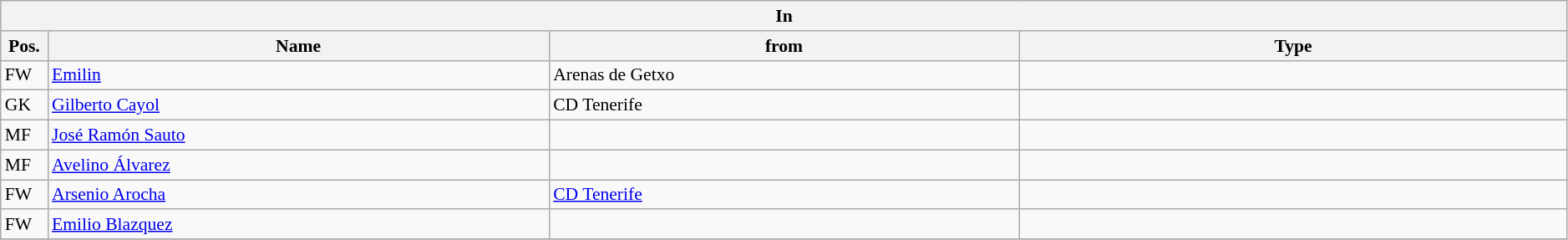<table class="wikitable" style="font-size:90%;width:99%;">
<tr>
<th colspan="4">In</th>
</tr>
<tr>
<th width=3%>Pos.</th>
<th width=32%>Name</th>
<th width=30%>from</th>
<th width=35%>Type</th>
</tr>
<tr>
<td>FW</td>
<td><a href='#'>Emilin</a></td>
<td>Arenas de Getxo</td>
<td></td>
</tr>
<tr>
<td>GK</td>
<td><a href='#'>Gilberto Cayol</a></td>
<td>CD Tenerife</td>
<td></td>
</tr>
<tr>
<td>MF</td>
<td><a href='#'>José Ramón Sauto</a></td>
<td></td>
<td></td>
</tr>
<tr>
<td>MF</td>
<td><a href='#'>Avelino Álvarez</a></td>
<td></td>
<td></td>
</tr>
<tr>
<td>FW</td>
<td><a href='#'>Arsenio Arocha</a></td>
<td><a href='#'>CD Tenerife</a></td>
<td></td>
</tr>
<tr>
<td>FW</td>
<td><a href='#'>Emilio Blazquez</a></td>
<td></td>
<td></td>
</tr>
<tr>
</tr>
</table>
